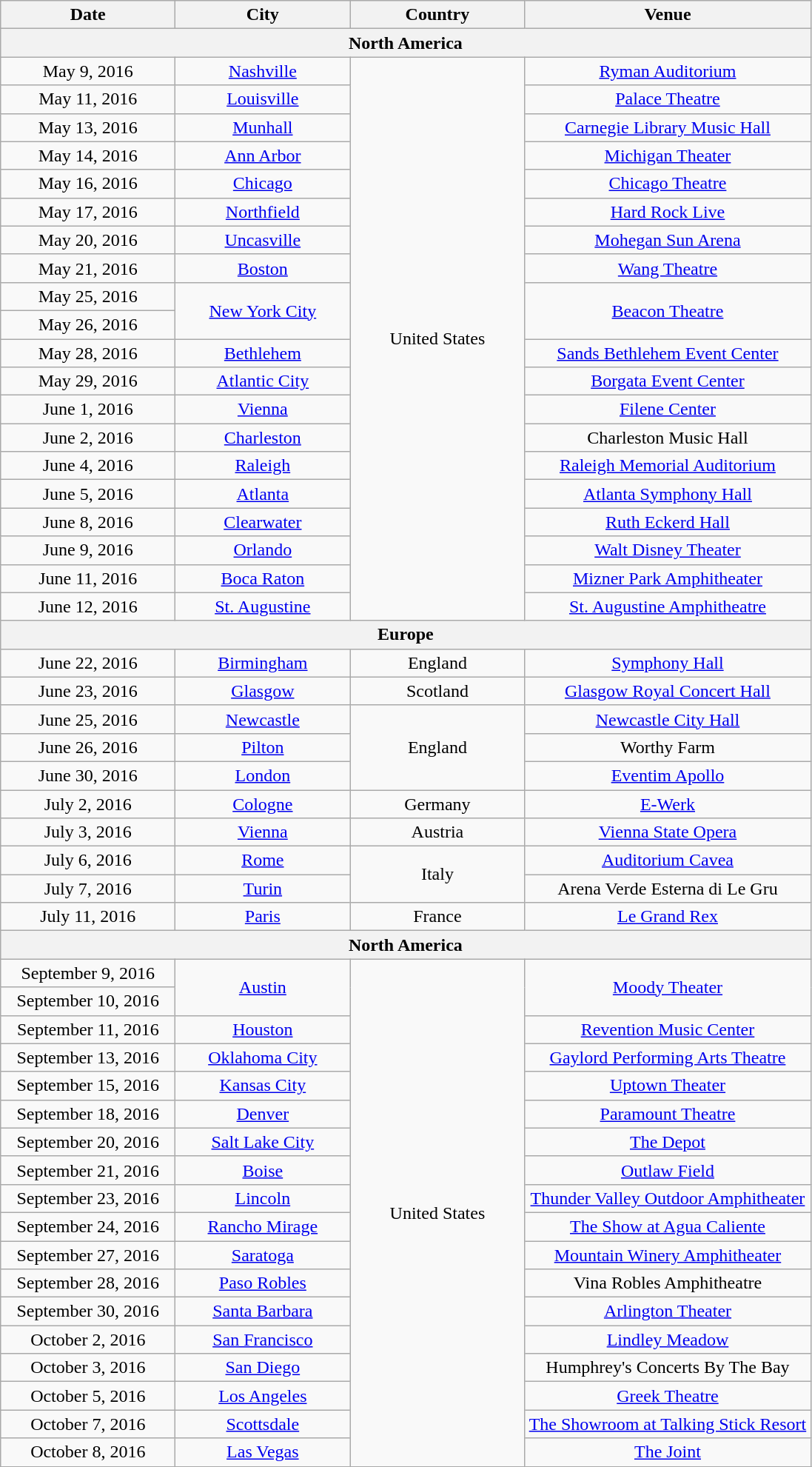<table class="wikitable" style="text-align:center;">
<tr>
<th width="150">Date</th>
<th width="150">City</th>
<th width="150">Country</th>
<th width="250">Venue</th>
</tr>
<tr>
<th colspan="4">North America</th>
</tr>
<tr>
<td>May 9, 2016</td>
<td><a href='#'>Nashville</a></td>
<td rowspan="20">United States</td>
<td><a href='#'>Ryman Auditorium</a></td>
</tr>
<tr>
<td>May 11, 2016</td>
<td><a href='#'>Louisville</a></td>
<td><a href='#'>Palace Theatre</a></td>
</tr>
<tr>
<td>May 13, 2016</td>
<td><a href='#'>Munhall</a></td>
<td><a href='#'>Carnegie Library Music Hall</a></td>
</tr>
<tr>
<td>May 14, 2016</td>
<td><a href='#'>Ann Arbor</a></td>
<td><a href='#'>Michigan Theater</a></td>
</tr>
<tr>
<td>May 16, 2016</td>
<td><a href='#'>Chicago</a></td>
<td><a href='#'>Chicago Theatre</a></td>
</tr>
<tr>
<td>May 17, 2016</td>
<td><a href='#'>Northfield</a></td>
<td><a href='#'>Hard Rock Live</a></td>
</tr>
<tr>
<td>May 20, 2016</td>
<td><a href='#'>Uncasville</a></td>
<td><a href='#'>Mohegan Sun Arena</a></td>
</tr>
<tr>
<td>May 21, 2016</td>
<td><a href='#'>Boston</a></td>
<td><a href='#'>Wang Theatre</a></td>
</tr>
<tr>
<td>May 25, 2016</td>
<td rowspan="2"><a href='#'>New York City</a></td>
<td rowspan="2"><a href='#'>Beacon Theatre</a></td>
</tr>
<tr>
<td>May 26, 2016</td>
</tr>
<tr>
<td>May 28, 2016</td>
<td><a href='#'>Bethlehem</a></td>
<td><a href='#'>Sands Bethlehem Event Center</a></td>
</tr>
<tr>
<td>May 29, 2016</td>
<td><a href='#'>Atlantic City</a></td>
<td><a href='#'>Borgata Event Center</a></td>
</tr>
<tr>
<td>June 1, 2016</td>
<td><a href='#'>Vienna</a></td>
<td><a href='#'>Filene Center</a></td>
</tr>
<tr>
<td>June 2, 2016</td>
<td><a href='#'>Charleston</a></td>
<td>Charleston Music Hall</td>
</tr>
<tr>
<td>June 4, 2016</td>
<td><a href='#'>Raleigh</a></td>
<td><a href='#'>Raleigh Memorial Auditorium</a></td>
</tr>
<tr>
<td>June 5, 2016</td>
<td><a href='#'>Atlanta</a></td>
<td><a href='#'>Atlanta Symphony Hall</a></td>
</tr>
<tr>
<td>June 8, 2016</td>
<td><a href='#'>Clearwater</a></td>
<td><a href='#'>Ruth Eckerd Hall</a></td>
</tr>
<tr>
<td>June 9, 2016</td>
<td><a href='#'>Orlando</a></td>
<td><a href='#'>Walt Disney Theater</a></td>
</tr>
<tr>
<td>June 11, 2016</td>
<td><a href='#'>Boca Raton</a></td>
<td><a href='#'>Mizner Park Amphitheater</a></td>
</tr>
<tr>
<td>June 12, 2016</td>
<td><a href='#'>St. Augustine</a></td>
<td><a href='#'>St. Augustine Amphitheatre</a></td>
</tr>
<tr>
<th colspan="4">Europe</th>
</tr>
<tr>
<td>June 22, 2016</td>
<td><a href='#'>Birmingham</a></td>
<td>England</td>
<td><a href='#'>Symphony Hall</a></td>
</tr>
<tr>
<td>June 23, 2016</td>
<td><a href='#'>Glasgow</a></td>
<td>Scotland</td>
<td><a href='#'>Glasgow Royal Concert Hall</a></td>
</tr>
<tr>
<td>June 25, 2016</td>
<td><a href='#'>Newcastle</a></td>
<td rowspan="3">England</td>
<td><a href='#'>Newcastle City Hall</a></td>
</tr>
<tr>
<td>June 26, 2016</td>
<td><a href='#'>Pilton</a></td>
<td>Worthy Farm</td>
</tr>
<tr>
<td>June 30, 2016</td>
<td><a href='#'>London</a></td>
<td><a href='#'>Eventim Apollo</a></td>
</tr>
<tr>
<td>July 2, 2016</td>
<td><a href='#'>Cologne</a></td>
<td>Germany</td>
<td><a href='#'>E-Werk</a></td>
</tr>
<tr>
<td>July 3, 2016</td>
<td><a href='#'>Vienna</a></td>
<td>Austria</td>
<td><a href='#'>Vienna State Opera</a></td>
</tr>
<tr>
<td>July 6, 2016</td>
<td><a href='#'>Rome</a></td>
<td rowspan="2">Italy</td>
<td><a href='#'>Auditorium Cavea</a></td>
</tr>
<tr>
<td>July 7, 2016</td>
<td><a href='#'>Turin</a></td>
<td>Arena Verde Esterna di Le Gru</td>
</tr>
<tr>
<td>July 11, 2016</td>
<td><a href='#'>Paris</a></td>
<td>France</td>
<td><a href='#'>Le Grand Rex</a></td>
</tr>
<tr>
<th colspan="4">North America</th>
</tr>
<tr>
<td>September 9, 2016</td>
<td rowspan="2"><a href='#'>Austin</a></td>
<td rowspan="18">United States</td>
<td rowspan="2"><a href='#'>Moody Theater</a></td>
</tr>
<tr>
<td>September 10, 2016</td>
</tr>
<tr>
<td>September 11, 2016</td>
<td><a href='#'>Houston</a></td>
<td><a href='#'>Revention Music Center</a></td>
</tr>
<tr>
<td>September 13, 2016</td>
<td><a href='#'>Oklahoma City</a></td>
<td><a href='#'>Gaylord Performing Arts Theatre</a></td>
</tr>
<tr>
<td>September 15, 2016</td>
<td><a href='#'>Kansas City</a></td>
<td><a href='#'>Uptown Theater</a></td>
</tr>
<tr>
<td>September 18, 2016</td>
<td><a href='#'>Denver</a></td>
<td><a href='#'>Paramount Theatre</a></td>
</tr>
<tr>
<td>September 20, 2016</td>
<td><a href='#'>Salt Lake City</a></td>
<td><a href='#'>The Depot</a></td>
</tr>
<tr>
<td>September 21, 2016</td>
<td><a href='#'>Boise</a></td>
<td><a href='#'>Outlaw Field</a></td>
</tr>
<tr>
<td>September 23, 2016</td>
<td><a href='#'>Lincoln</a></td>
<td><a href='#'>Thunder Valley Outdoor Amphitheater</a></td>
</tr>
<tr>
<td>September 24, 2016</td>
<td><a href='#'>Rancho Mirage</a></td>
<td><a href='#'>The Show at Agua Caliente</a></td>
</tr>
<tr>
<td>September 27, 2016</td>
<td><a href='#'>Saratoga</a></td>
<td><a href='#'>Mountain Winery Amphitheater</a></td>
</tr>
<tr>
<td>September 28, 2016</td>
<td><a href='#'>Paso Robles</a></td>
<td>Vina Robles Amphitheatre</td>
</tr>
<tr>
<td>September 30, 2016</td>
<td><a href='#'>Santa Barbara</a></td>
<td><a href='#'>Arlington Theater</a></td>
</tr>
<tr>
<td>October 2, 2016</td>
<td><a href='#'>San Francisco</a></td>
<td><a href='#'>Lindley Meadow</a></td>
</tr>
<tr>
<td>October 3, 2016</td>
<td><a href='#'>San Diego</a></td>
<td>Humphrey's Concerts By The Bay</td>
</tr>
<tr>
<td>October 5, 2016</td>
<td><a href='#'>Los Angeles</a></td>
<td><a href='#'>Greek Theatre</a></td>
</tr>
<tr>
<td>October 7, 2016</td>
<td><a href='#'>Scottsdale</a></td>
<td><a href='#'>The Showroom at Talking Stick Resort</a></td>
</tr>
<tr>
<td>October 8, 2016</td>
<td><a href='#'>Las Vegas</a></td>
<td><a href='#'>The Joint</a></td>
</tr>
<tr>
</tr>
</table>
